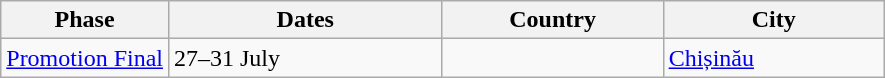<table class="wikitable">
<tr>
<th>Phase</th>
<th width="175">Dates</th>
<th width="140">Country</th>
<th width="140">City</th>
</tr>
<tr>
<td align="center"><a href='#'>Promotion Final</a></td>
<td>27–31 July</td>
<td></td>
<td><a href='#'>Chișinău</a></td>
</tr>
</table>
